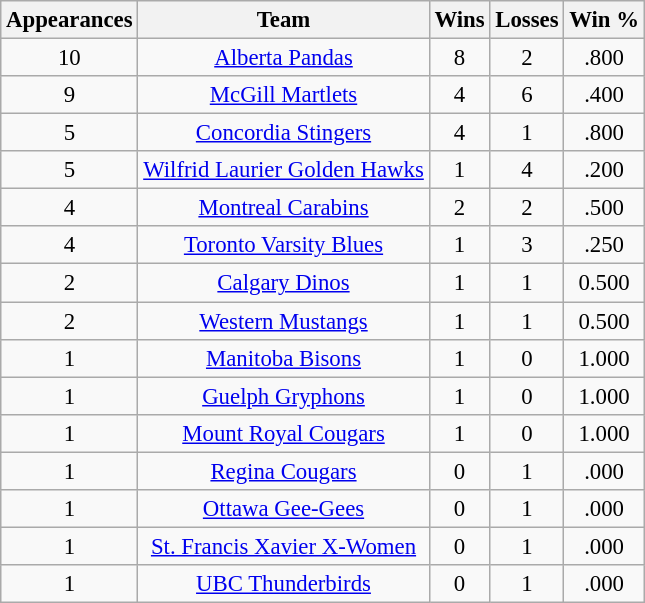<table class="wikitable sortable"  style="font-size: 95%; text-align:center">
<tr>
<th>Appearances</th>
<th>Team</th>
<th>Wins</th>
<th>Losses</th>
<th>Win %</th>
</tr>
<tr>
<td>10</td>
<td><a href='#'>Alberta Pandas</a></td>
<td>8</td>
<td>2</td>
<td>.800</td>
</tr>
<tr>
<td>9</td>
<td><a href='#'>McGill Martlets</a></td>
<td>4</td>
<td>6</td>
<td>.400</td>
</tr>
<tr>
<td>5</td>
<td><a href='#'>Concordia Stingers</a></td>
<td>4</td>
<td>1</td>
<td>.800</td>
</tr>
<tr>
<td>5</td>
<td><a href='#'>Wilfrid Laurier Golden Hawks</a></td>
<td>1</td>
<td>4</td>
<td>.200</td>
</tr>
<tr>
<td>4</td>
<td><a href='#'>Montreal Carabins</a></td>
<td>2</td>
<td>2</td>
<td>.500</td>
</tr>
<tr>
<td>4</td>
<td><a href='#'>Toronto Varsity Blues</a></td>
<td>1</td>
<td>3</td>
<td>.250</td>
</tr>
<tr>
<td>2</td>
<td><a href='#'>Calgary Dinos</a></td>
<td>1</td>
<td>1</td>
<td>0.500</td>
</tr>
<tr>
<td>2</td>
<td><a href='#'>Western Mustangs</a></td>
<td>1</td>
<td>1</td>
<td>0.500</td>
</tr>
<tr>
<td>1</td>
<td><a href='#'>Manitoba Bisons</a></td>
<td>1</td>
<td>0</td>
<td>1.000</td>
</tr>
<tr>
<td>1</td>
<td><a href='#'>Guelph Gryphons</a></td>
<td>1</td>
<td>0</td>
<td>1.000</td>
</tr>
<tr>
<td>1</td>
<td><a href='#'>Mount Royal Cougars</a></td>
<td>1</td>
<td>0</td>
<td>1.000</td>
</tr>
<tr>
<td>1</td>
<td><a href='#'>Regina Cougars</a></td>
<td>0</td>
<td>1</td>
<td>.000</td>
</tr>
<tr>
<td>1</td>
<td><a href='#'>Ottawa Gee-Gees</a></td>
<td>0</td>
<td>1</td>
<td>.000</td>
</tr>
<tr>
<td>1</td>
<td><a href='#'>St. Francis Xavier X-Women</a></td>
<td>0</td>
<td>1</td>
<td>.000</td>
</tr>
<tr>
<td>1</td>
<td><a href='#'>UBC Thunderbirds</a></td>
<td>0</td>
<td>1</td>
<td>.000</td>
</tr>
</table>
